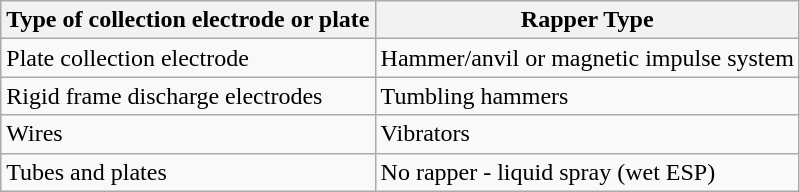<table class="wikitable">
<tr>
<th>Type of collection electrode or plate</th>
<th>Rapper Type</th>
</tr>
<tr>
<td>Plate collection electrode</td>
<td>Hammer/anvil or magnetic impulse system</td>
</tr>
<tr>
<td>Rigid frame discharge electrodes</td>
<td>Tumbling hammers</td>
</tr>
<tr>
<td>Wires</td>
<td>Vibrators</td>
</tr>
<tr>
<td>Tubes and plates</td>
<td>No rapper - liquid spray (wet ESP)</td>
</tr>
</table>
